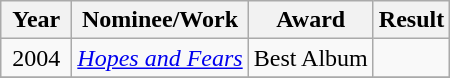<table class="wikitable">
<tr>
<th width="40">Year</th>
<th>Nominee/Work</th>
<th>Award</th>
<th>Result</th>
</tr>
<tr>
<td style="text-align:center;">2004</td>
<td><em><a href='#'>Hopes and Fears</a></em></td>
<td>Best Album</td>
<td></td>
</tr>
<tr>
</tr>
</table>
